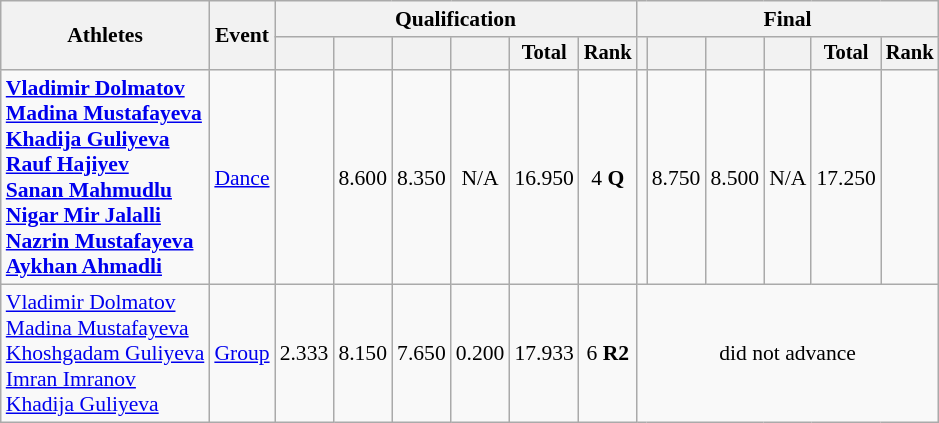<table class=wikitable style=font-size:90%;text-align:center>
<tr>
<th rowspan=2>Athletes</th>
<th rowspan=2>Event</th>
<th colspan=6>Qualification</th>
<th colspan=6>Final</th>
</tr>
<tr style=font-size:95%>
<th></th>
<th></th>
<th></th>
<th></th>
<th>Total</th>
<th>Rank</th>
<th></th>
<th></th>
<th></th>
<th></th>
<th>Total</th>
<th>Rank</th>
</tr>
<tr>
<td align=left><strong><a href='#'>Vladimir Dolmatov</a><br><a href='#'>Madina Mustafayeva</a><br><a href='#'>Khadija Guliyeva</a><br><a href='#'>Rauf Hajiyev</a><br><a href='#'>Sanan Mahmudlu</a><br><a href='#'>Nigar Mir Jalalli</a><br><a href='#'>Nazrin Mustafayeva</a><br><a href='#'>Aykhan Ahmadli</a></strong></td>
<td align=left><a href='#'>Dance</a></td>
<td></td>
<td>8.600</td>
<td>8.350</td>
<td>N/A</td>
<td>16.950</td>
<td>4 <strong>Q</strong></td>
<td></td>
<td>8.750</td>
<td>8.500</td>
<td>N/A</td>
<td>17.250</td>
<td></td>
</tr>
<tr>
<td align=left><a href='#'>Vladimir Dolmatov</a><br><a href='#'>Madina Mustafayeva</a><br><a href='#'>Khoshgadam Guliyeva</a><br><a href='#'>Imran Imranov</a><br><a href='#'>Khadija Guliyeva</a></td>
<td align=left><a href='#'>Group</a></td>
<td>2.333</td>
<td>8.150</td>
<td>7.650</td>
<td>0.200</td>
<td>17.933</td>
<td>6 <strong>R2</strong></td>
<td colspan=6>did not advance</td>
</tr>
</table>
